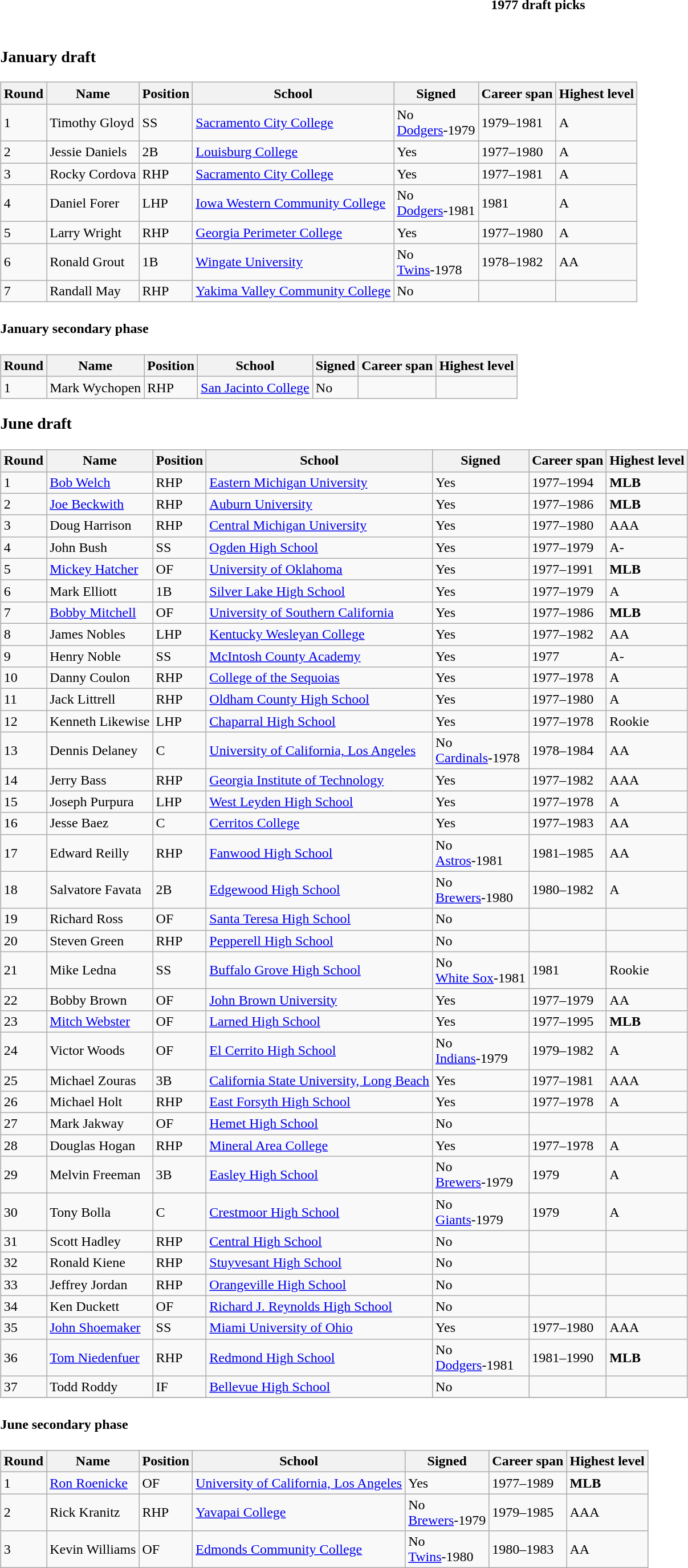<table class="toccolours collapsible collapsed" style="width:100%; background:inherit">
<tr>
<th>1977 draft picks</th>
</tr>
<tr>
<td><br><h3>January draft</h3><table class="wikitable">
<tr>
<th>Round</th>
<th>Name</th>
<th>Position</th>
<th>School</th>
<th>Signed</th>
<th>Career span</th>
<th>Highest level</th>
</tr>
<tr>
<td>1</td>
<td>Timothy Gloyd</td>
<td>SS</td>
<td><a href='#'>Sacramento City College</a></td>
<td>No<br><a href='#'>Dodgers</a>-1979</td>
<td>1979–1981</td>
<td>A</td>
</tr>
<tr>
<td>2</td>
<td>Jessie Daniels</td>
<td>2B</td>
<td><a href='#'>Louisburg College</a></td>
<td>Yes</td>
<td>1977–1980</td>
<td>A</td>
</tr>
<tr>
<td>3</td>
<td>Rocky Cordova</td>
<td>RHP</td>
<td><a href='#'>Sacramento City College</a></td>
<td>Yes</td>
<td>1977–1981</td>
<td>A</td>
</tr>
<tr>
<td>4</td>
<td>Daniel Forer</td>
<td>LHP</td>
<td><a href='#'>Iowa Western Community College</a></td>
<td>No <br><a href='#'>Dodgers</a>-1981</td>
<td>1981</td>
<td>A</td>
</tr>
<tr>
<td>5</td>
<td>Larry Wright</td>
<td>RHP</td>
<td><a href='#'>Georgia Perimeter College</a></td>
<td>Yes</td>
<td>1977–1980</td>
<td>A</td>
</tr>
<tr>
<td>6</td>
<td>Ronald Grout</td>
<td>1B</td>
<td><a href='#'>Wingate University</a></td>
<td>No<br><a href='#'>Twins</a>-1978</td>
<td>1978–1982</td>
<td>AA</td>
</tr>
<tr>
<td>7</td>
<td>Randall May</td>
<td>RHP</td>
<td><a href='#'>Yakima Valley Community College</a></td>
<td>No</td>
<td></td>
<td></td>
</tr>
</table>
<h4>January secondary phase</h4><table class="wikitable">
<tr>
<th>Round</th>
<th>Name</th>
<th>Position</th>
<th>School</th>
<th>Signed</th>
<th>Career span</th>
<th>Highest level</th>
</tr>
<tr>
<td>1</td>
<td>Mark Wychopen</td>
<td>RHP</td>
<td><a href='#'>San Jacinto College</a></td>
<td>No</td>
<td></td>
<td></td>
</tr>
</table>
<h3>June draft</h3><table class="wikitable">
<tr>
<th>Round</th>
<th>Name</th>
<th>Position</th>
<th>School</th>
<th>Signed</th>
<th>Career span</th>
<th>Highest level</th>
</tr>
<tr>
<td>1</td>
<td><a href='#'>Bob Welch</a></td>
<td>RHP</td>
<td><a href='#'>Eastern Michigan University</a></td>
<td>Yes</td>
<td>1977–1994</td>
<td><strong>MLB</strong></td>
</tr>
<tr>
<td>2</td>
<td><a href='#'>Joe Beckwith</a></td>
<td>RHP</td>
<td><a href='#'>Auburn University</a></td>
<td>Yes</td>
<td>1977–1986</td>
<td><strong>MLB</strong></td>
</tr>
<tr>
<td>3</td>
<td>Doug Harrison</td>
<td>RHP</td>
<td><a href='#'>Central Michigan University</a></td>
<td>Yes</td>
<td>1977–1980</td>
<td>AAA</td>
</tr>
<tr>
<td>4</td>
<td>John Bush</td>
<td>SS</td>
<td><a href='#'>Ogden High School</a></td>
<td>Yes</td>
<td>1977–1979</td>
<td>A-</td>
</tr>
<tr>
<td>5</td>
<td><a href='#'>Mickey Hatcher</a></td>
<td>OF</td>
<td><a href='#'>University of Oklahoma</a></td>
<td>Yes</td>
<td>1977–1991</td>
<td><strong>MLB</strong></td>
</tr>
<tr>
<td>6</td>
<td>Mark Elliott</td>
<td>1B</td>
<td><a href='#'>Silver Lake High School</a></td>
<td>Yes</td>
<td>1977–1979</td>
<td>A</td>
</tr>
<tr>
<td>7</td>
<td><a href='#'>Bobby Mitchell</a></td>
<td>OF</td>
<td><a href='#'>University of Southern California</a></td>
<td>Yes</td>
<td>1977–1986</td>
<td><strong>MLB</strong></td>
</tr>
<tr>
<td>8</td>
<td>James Nobles</td>
<td>LHP</td>
<td><a href='#'>Kentucky Wesleyan College</a></td>
<td>Yes</td>
<td>1977–1982</td>
<td>AA</td>
</tr>
<tr>
<td>9</td>
<td>Henry Noble</td>
<td>SS</td>
<td><a href='#'>McIntosh County Academy</a></td>
<td>Yes</td>
<td>1977</td>
<td>A-</td>
</tr>
<tr>
<td>10</td>
<td>Danny Coulon</td>
<td>RHP</td>
<td><a href='#'>College of the Sequoias</a></td>
<td>Yes</td>
<td>1977–1978</td>
<td>A</td>
</tr>
<tr>
<td>11</td>
<td>Jack Littrell</td>
<td>RHP</td>
<td><a href='#'>Oldham County High School</a></td>
<td>Yes</td>
<td>1977–1980</td>
<td>A</td>
</tr>
<tr>
<td>12</td>
<td>Kenneth Likewise</td>
<td>LHP</td>
<td><a href='#'>Chaparral High School</a></td>
<td>Yes</td>
<td>1977–1978</td>
<td>Rookie</td>
</tr>
<tr>
<td>13</td>
<td>Dennis Delaney</td>
<td>C</td>
<td><a href='#'>University of California, Los Angeles</a></td>
<td>No<br><a href='#'>Cardinals</a>-1978</td>
<td>1978–1984</td>
<td>AA</td>
</tr>
<tr>
<td>14</td>
<td>Jerry Bass</td>
<td>RHP</td>
<td><a href='#'>Georgia Institute of Technology</a></td>
<td>Yes</td>
<td>1977–1982</td>
<td>AAA</td>
</tr>
<tr>
<td>15</td>
<td>Joseph Purpura</td>
<td>LHP</td>
<td><a href='#'>West Leyden High School</a></td>
<td>Yes</td>
<td>1977–1978</td>
<td>A</td>
</tr>
<tr>
<td>16</td>
<td>Jesse Baez</td>
<td>C</td>
<td><a href='#'>Cerritos College</a></td>
<td>Yes</td>
<td>1977–1983</td>
<td>AA</td>
</tr>
<tr>
<td>17</td>
<td>Edward Reilly</td>
<td>RHP</td>
<td><a href='#'>Fanwood High School</a></td>
<td>No<br><a href='#'>Astros</a>-1981</td>
<td>1981–1985</td>
<td>AA</td>
</tr>
<tr>
<td>18</td>
<td>Salvatore Favata</td>
<td>2B</td>
<td><a href='#'>Edgewood High School</a></td>
<td>No<br><a href='#'>Brewers</a>-1980</td>
<td>1980–1982</td>
<td>A</td>
</tr>
<tr>
<td>19</td>
<td>Richard Ross</td>
<td>OF</td>
<td><a href='#'>Santa Teresa High School</a></td>
<td>No</td>
<td></td>
<td></td>
</tr>
<tr>
<td>20</td>
<td>Steven Green</td>
<td>RHP</td>
<td><a href='#'>Pepperell High School</a></td>
<td>No</td>
<td></td>
<td></td>
</tr>
<tr>
<td>21</td>
<td>Mike Ledna</td>
<td>SS</td>
<td><a href='#'>Buffalo Grove High School</a></td>
<td>No<br><a href='#'>White Sox</a>-1981</td>
<td>1981</td>
<td>Rookie</td>
</tr>
<tr>
<td>22</td>
<td>Bobby Brown</td>
<td>OF</td>
<td><a href='#'>John Brown University</a></td>
<td>Yes</td>
<td>1977–1979</td>
<td>AA</td>
</tr>
<tr>
<td>23</td>
<td><a href='#'>Mitch Webster</a></td>
<td>OF</td>
<td><a href='#'>Larned High School</a></td>
<td>Yes</td>
<td>1977–1995</td>
<td><strong>MLB</strong></td>
</tr>
<tr>
<td>24</td>
<td>Victor Woods</td>
<td>OF</td>
<td><a href='#'>El Cerrito High School</a></td>
<td>No<br><a href='#'>Indians</a>-1979</td>
<td>1979–1982</td>
<td>A</td>
</tr>
<tr>
<td>25</td>
<td>Michael Zouras</td>
<td>3B</td>
<td><a href='#'>California State University, Long Beach</a></td>
<td>Yes</td>
<td>1977–1981</td>
<td>AAA</td>
</tr>
<tr>
<td>26</td>
<td>Michael Holt</td>
<td>RHP</td>
<td><a href='#'>East Forsyth High School</a></td>
<td>Yes</td>
<td>1977–1978</td>
<td>A</td>
</tr>
<tr>
<td>27</td>
<td>Mark Jakway</td>
<td>OF</td>
<td><a href='#'>Hemet High School</a></td>
<td>No</td>
<td></td>
<td></td>
</tr>
<tr>
<td>28</td>
<td>Douglas Hogan</td>
<td>RHP</td>
<td><a href='#'>Mineral Area College</a></td>
<td>Yes</td>
<td>1977–1978</td>
<td>A</td>
</tr>
<tr>
<td>29</td>
<td>Melvin Freeman</td>
<td>3B</td>
<td><a href='#'>Easley High School</a></td>
<td>No<br><a href='#'>Brewers</a>-1979</td>
<td>1979</td>
<td>A</td>
</tr>
<tr>
<td>30</td>
<td>Tony Bolla</td>
<td>C</td>
<td><a href='#'>Crestmoor High School</a></td>
<td>No<br><a href='#'>Giants</a>-1979</td>
<td>1979</td>
<td>A</td>
</tr>
<tr>
<td>31</td>
<td>Scott Hadley</td>
<td>RHP</td>
<td><a href='#'>Central High School</a></td>
<td>No</td>
<td></td>
<td></td>
</tr>
<tr>
<td>32</td>
<td>Ronald Kiene</td>
<td>RHP</td>
<td><a href='#'>Stuyvesant High School</a></td>
<td>No</td>
<td></td>
<td></td>
</tr>
<tr>
<td>33</td>
<td>Jeffrey Jordan</td>
<td>RHP</td>
<td><a href='#'>Orangeville High School</a></td>
<td>No</td>
<td></td>
<td></td>
</tr>
<tr>
<td>34</td>
<td>Ken Duckett</td>
<td>OF</td>
<td><a href='#'>Richard J. Reynolds High School</a></td>
<td>No</td>
<td></td>
<td></td>
</tr>
<tr>
<td>35</td>
<td><a href='#'>John Shoemaker</a></td>
<td>SS</td>
<td><a href='#'>Miami University of Ohio</a></td>
<td>Yes</td>
<td>1977–1980</td>
<td>AAA</td>
</tr>
<tr>
<td>36</td>
<td><a href='#'>Tom Niedenfuer</a></td>
<td>RHP</td>
<td><a href='#'>Redmond High School</a></td>
<td>No<br><a href='#'>Dodgers</a>-1981</td>
<td>1981–1990</td>
<td><strong>MLB</strong></td>
</tr>
<tr>
<td>37</td>
<td>Todd Roddy</td>
<td>IF</td>
<td><a href='#'>Bellevue High School</a></td>
<td>No</td>
<td></td>
<td></td>
</tr>
<tr>
</tr>
</table>
<h4>June secondary phase</h4><table class="wikitable">
<tr>
<th>Round</th>
<th>Name</th>
<th>Position</th>
<th>School</th>
<th>Signed</th>
<th>Career span</th>
<th>Highest level</th>
</tr>
<tr>
<td>1</td>
<td><a href='#'>Ron Roenicke</a></td>
<td>OF</td>
<td><a href='#'>University of California, Los Angeles</a></td>
<td>Yes</td>
<td>1977–1989</td>
<td><strong>MLB</strong></td>
</tr>
<tr>
<td>2</td>
<td>Rick Kranitz</td>
<td>RHP</td>
<td><a href='#'>Yavapai College</a></td>
<td>No<br><a href='#'>Brewers</a>-1979</td>
<td>1979–1985</td>
<td>AAA</td>
</tr>
<tr>
<td>3</td>
<td>Kevin Williams</td>
<td>OF</td>
<td><a href='#'>Edmonds Community College</a></td>
<td>No<br><a href='#'>Twins</a>-1980</td>
<td>1980–1983</td>
<td>AA</td>
</tr>
</table>
</td>
</tr>
</table>
